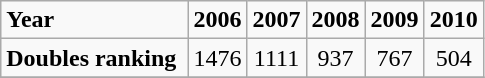<table class="wikitable">
<tr>
<td><strong>Year</strong></td>
<td align="center"><strong>2006</strong></td>
<td align="center"><strong>2007</strong></td>
<td align="center"><strong>2008</strong></td>
<td align="center"><strong>2009</strong></td>
<td align="center"><strong>2010</strong></td>
</tr>
<tr>
<td><strong>Doubles ranking</strong> </td>
<td align="center">1476</td>
<td align="center"> 1111</td>
<td align="center"> 937</td>
<td align="center"> 767</td>
<td align="center"> 504</td>
</tr>
<tr>
</tr>
</table>
